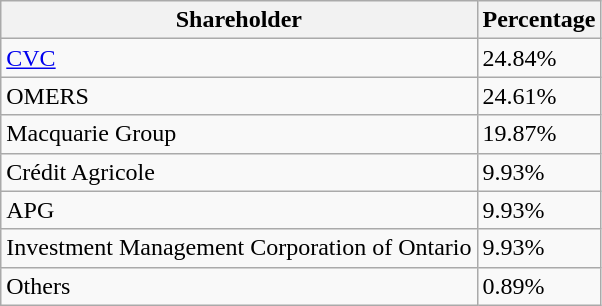<table class="wikitable">
<tr>
<th>Shareholder</th>
<th>Percentage</th>
</tr>
<tr>
<td><a href='#'>CVC</a></td>
<td>24.84%</td>
</tr>
<tr>
<td>OMERS</td>
<td>24.61%</td>
</tr>
<tr>
<td>Macquarie Group</td>
<td>19.87%</td>
</tr>
<tr>
<td>Crédit Agricole</td>
<td>9.93%</td>
</tr>
<tr>
<td>APG</td>
<td>9.93%</td>
</tr>
<tr>
<td>Investment Management Corporation of Ontario</td>
<td>9.93%</td>
</tr>
<tr>
<td>Others</td>
<td>0.89%</td>
</tr>
</table>
